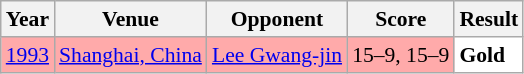<table class="sortable wikitable" style="font-size: 90%;">
<tr>
<th>Year</th>
<th>Venue</th>
<th>Opponent</th>
<th>Score</th>
<th>Result</th>
</tr>
<tr style="background:#FFAAAA">
<td align="center"><a href='#'>1993</a></td>
<td align="left"><a href='#'>Shanghai, China</a></td>
<td align="left"> <a href='#'>Lee Gwang-jin</a></td>
<td align="left">15–9, 15–9</td>
<td style="text-align:left; background:white"> <strong>Gold</strong></td>
</tr>
</table>
